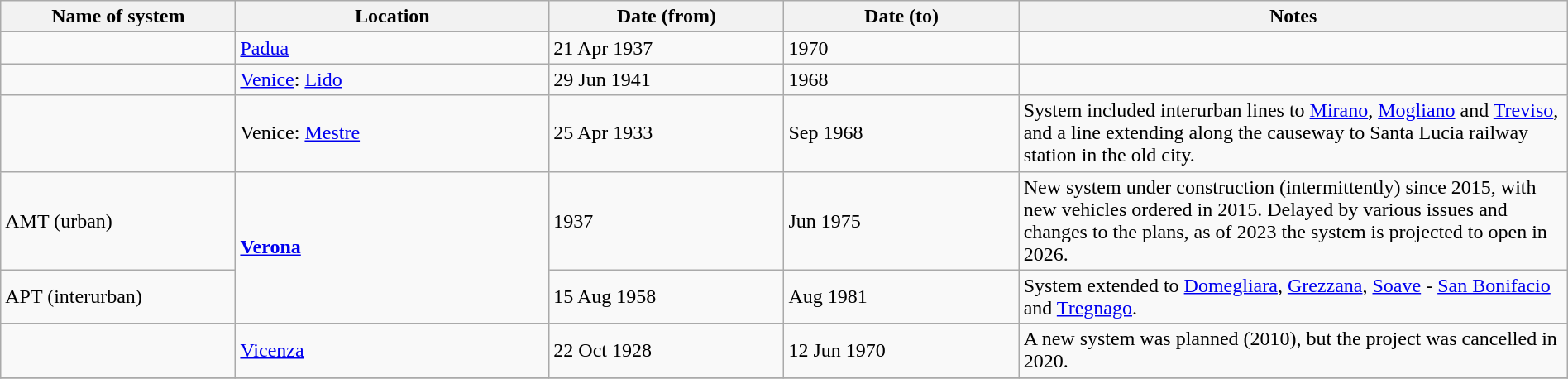<table class="wikitable" width=100%>
<tr>
<th width=15%>Name of system</th>
<th width=20%>Location</th>
<th width=15%>Date (from)</th>
<th width=15%>Date (to)</th>
<th width=35%>Notes</th>
</tr>
<tr>
<td> </td>
<td><a href='#'>Padua</a></td>
<td>21 Apr 1937</td>
<td>1970</td>
<td> </td>
</tr>
<tr>
<td> </td>
<td><a href='#'>Venice</a>: <a href='#'>Lido</a></td>
<td>29 Jun 1941</td>
<td>1968</td>
<td> </td>
</tr>
<tr>
<td> </td>
<td>Venice: <a href='#'>Mestre</a></td>
<td>25 Apr 1933</td>
<td>Sep 1968</td>
<td>System included interurban lines to <a href='#'>Mirano</a>, <a href='#'>Mogliano</a> and <a href='#'>Treviso</a>, and a line extending along the causeway to Santa Lucia railway station in the old city.</td>
</tr>
<tr>
<td>AMT (urban)</td>
<td rowspan=2><strong><a href='#'>Verona</a></strong></td>
<td>1937</td>
<td>Jun 1975</td>
<td>New system under construction (intermittently) since 2015, with new vehicles ordered in 2015. Delayed by various issues and changes to the plans, as of 2023 the system is projected to open in 2026.</td>
</tr>
<tr>
<td>APT (interurban)</td>
<td>15 Aug 1958</td>
<td>Aug 1981</td>
<td>System extended to <a href='#'>Domegliara</a>, <a href='#'>Grezzana</a>, <a href='#'>Soave</a> - <a href='#'>San Bonifacio</a> and <a href='#'>Tregnago</a>.</td>
</tr>
<tr>
<td> </td>
<td><a href='#'>Vicenza</a></td>
<td>22 Oct 1928</td>
<td>12 Jun 1970</td>
<td>A new system was planned (2010), but the project was cancelled in 2020.</td>
</tr>
<tr>
</tr>
</table>
